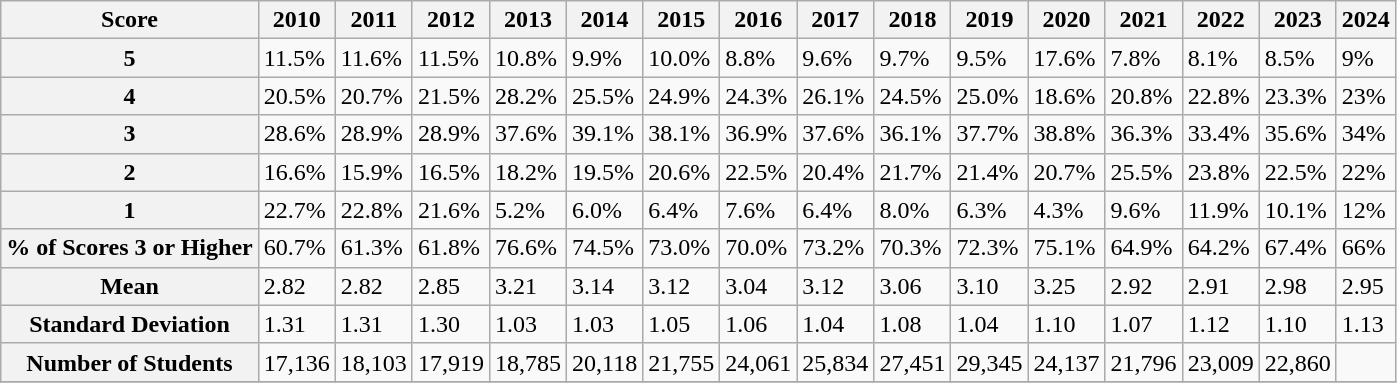<table class="wikitable">
<tr>
<th>Score</th>
<th>2010</th>
<th>2011</th>
<th>2012</th>
<th>2013</th>
<th>2014</th>
<th>2015</th>
<th>2016</th>
<th>2017</th>
<th>2018</th>
<th>2019</th>
<th>2020</th>
<th>2021</th>
<th>2022</th>
<th>2023</th>
<th>2024</th>
</tr>
<tr>
<th>5</th>
<td>11.5%</td>
<td>11.6%</td>
<td>11.5%</td>
<td>10.8%</td>
<td>9.9%</td>
<td>10.0%</td>
<td>8.8%</td>
<td>9.6%</td>
<td>9.7%</td>
<td>9.5%</td>
<td>17.6%</td>
<td>7.8%</td>
<td>8.1%</td>
<td>8.5%</td>
<td>9%</td>
</tr>
<tr>
<th>4</th>
<td>20.5%</td>
<td>20.7%</td>
<td>21.5%</td>
<td>28.2%</td>
<td>25.5%</td>
<td>24.9%</td>
<td>24.3%</td>
<td>26.1%</td>
<td>24.5%</td>
<td>25.0%</td>
<td>18.6%</td>
<td>20.8%</td>
<td>22.8%</td>
<td>23.3%</td>
<td>23%</td>
</tr>
<tr>
<th>3</th>
<td>28.6%</td>
<td>28.9%</td>
<td>28.9%</td>
<td>37.6%</td>
<td>39.1%</td>
<td>38.1%</td>
<td>36.9%</td>
<td>37.6%</td>
<td>36.1%</td>
<td>37.7%</td>
<td>38.8%</td>
<td>36.3%</td>
<td>33.4%</td>
<td>35.6%</td>
<td>34%</td>
</tr>
<tr>
<th>2</th>
<td>16.6%</td>
<td>15.9%</td>
<td>16.5%</td>
<td>18.2%</td>
<td>19.5%</td>
<td>20.6%</td>
<td>22.5%</td>
<td>20.4%</td>
<td>21.7%</td>
<td>21.4%</td>
<td>20.7%</td>
<td>25.5%</td>
<td>23.8%</td>
<td>22.5%</td>
<td>22%</td>
</tr>
<tr>
<th>1</th>
<td>22.7%</td>
<td>22.8%</td>
<td>21.6%</td>
<td>5.2%</td>
<td>6.0%</td>
<td>6.4%</td>
<td>7.6%</td>
<td>6.4%</td>
<td>8.0%</td>
<td>6.3%</td>
<td>4.3%</td>
<td>9.6%</td>
<td>11.9%</td>
<td>10.1%</td>
<td>12%</td>
</tr>
<tr>
<th>% of Scores 3 or Higher</th>
<td>60.7%</td>
<td>61.3%</td>
<td>61.8%</td>
<td>76.6%</td>
<td>74.5%</td>
<td>73.0%</td>
<td>70.0%</td>
<td>73.2%</td>
<td>70.3%</td>
<td>72.3%</td>
<td>75.1%</td>
<td>64.9%</td>
<td>64.2%</td>
<td>67.4%</td>
<td>66%</td>
</tr>
<tr>
<th>Mean</th>
<td>2.82</td>
<td>2.82</td>
<td>2.85</td>
<td>3.21</td>
<td>3.14</td>
<td>3.12</td>
<td>3.04</td>
<td>3.12</td>
<td>3.06</td>
<td>3.10</td>
<td>3.25</td>
<td>2.92</td>
<td>2.91</td>
<td>2.98</td>
<td>2.95</td>
</tr>
<tr>
<th>Standard Deviation</th>
<td>1.31</td>
<td>1.31</td>
<td>1.30</td>
<td>1.03</td>
<td>1.03</td>
<td>1.05</td>
<td>1.06</td>
<td>1.04</td>
<td>1.08</td>
<td>1.04</td>
<td>1.10</td>
<td>1.07</td>
<td>1.12</td>
<td>1.10</td>
<td>1.13</td>
</tr>
<tr>
<th>Number of Students</th>
<td>17,136</td>
<td>18,103</td>
<td>17,919</td>
<td>18,785</td>
<td>20,118</td>
<td>21,755</td>
<td>24,061</td>
<td>25,834</td>
<td>27,451</td>
<td>29,345</td>
<td>24,137</td>
<td>21,796</td>
<td>23,009</td>
<td>22,860</td>
<td></td>
</tr>
<tr>
</tr>
</table>
